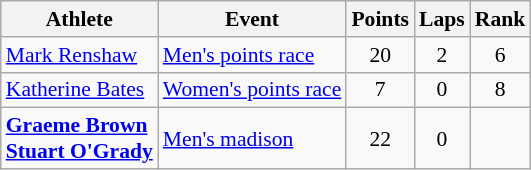<table class=wikitable style="font-size:90%">
<tr>
<th>Athlete</th>
<th>Event</th>
<th>Points</th>
<th>Laps</th>
<th>Rank</th>
</tr>
<tr align=center>
<td align=left><a href='#'>Mark Renshaw</a></td>
<td align=left><a href='#'>Men's points race</a></td>
<td>20</td>
<td>2</td>
<td>6</td>
</tr>
<tr align=center>
<td align=left><a href='#'>Katherine Bates</a></td>
<td align=left><a href='#'>Women's points race</a></td>
<td>7</td>
<td>0</td>
<td>8</td>
</tr>
<tr align=center>
<td align=left><strong><a href='#'>Graeme Brown</a><br><a href='#'>Stuart O'Grady</a></strong></td>
<td align=left><a href='#'>Men's madison</a></td>
<td>22</td>
<td>0</td>
<td></td>
</tr>
</table>
